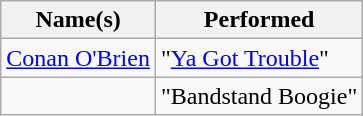<table class="wikitable sortable">
<tr>
<th>Name(s)</th>
<th>Performed</th>
</tr>
<tr>
<td><a href='#'>Conan O'Brien</a></td>
<td>"<a href='#'>Ya Got Trouble</a>"</td>
</tr>
<tr>
<td></td>
<td>"Bandstand Boogie"</td>
</tr>
</table>
